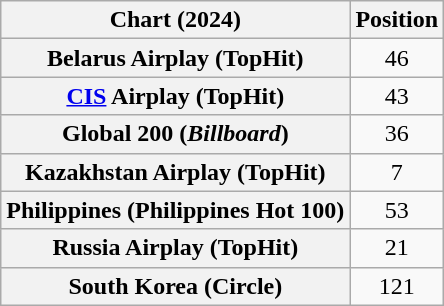<table class="wikitable sortable plainrowheaders" style="text-align:center">
<tr>
<th scope="col">Chart (2024)</th>
<th scope="col">Position</th>
</tr>
<tr>
<th scope="row">Belarus Airplay (TopHit)<br></th>
<td>46</td>
</tr>
<tr>
<th scope="row"><a href='#'>CIS</a> Airplay (TopHit)<br></th>
<td>43</td>
</tr>
<tr>
<th scope="row">Global 200 (<em>Billboard</em>)</th>
<td>36</td>
</tr>
<tr>
<th scope="row">Kazakhstan Airplay (TopHit)<br></th>
<td>7</td>
</tr>
<tr>
<th scope="row">Philippines (Philippines Hot 100)</th>
<td>53</td>
</tr>
<tr>
<th scope="row">Russia Airplay (TopHit)<br></th>
<td>21</td>
</tr>
<tr>
<th scope="row">South Korea (Circle)</th>
<td>121</td>
</tr>
</table>
